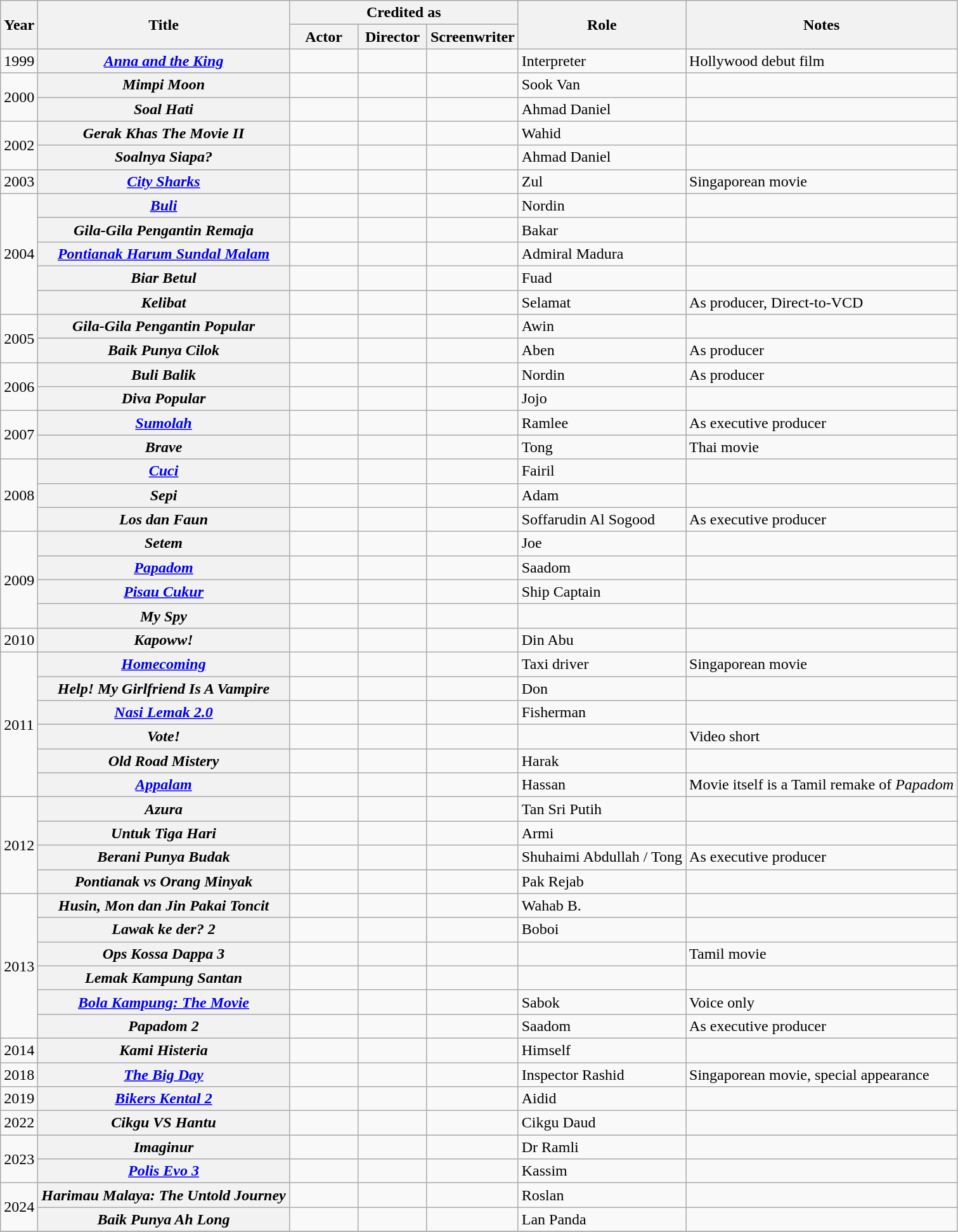<table class="wikitable">
<tr>
<th rowspan="2">Year</th>
<th rowspan="2">Title</th>
<th colspan="3">Credited as</th>
<th rowspan="2">Role</th>
<th rowspan="2">Notes</th>
</tr>
<tr>
<th width="65">Actor</th>
<th width="65">Director</th>
<th width="65">Screenwriter</th>
</tr>
<tr>
<td>1999</td>
<th><em><a href='#'>Anna and the King</a></em></th>
<td></td>
<td></td>
<td></td>
<td>Interpreter</td>
<td>Hollywood debut film</td>
</tr>
<tr>
<td rowspan="2">2000</td>
<th><em>Mimpi Moon</em></th>
<td></td>
<td></td>
<td></td>
<td>Sook Van</td>
<td></td>
</tr>
<tr>
<th><em>Soal Hati</em></th>
<td></td>
<td></td>
<td></td>
<td>Ahmad Daniel</td>
<td></td>
</tr>
<tr>
<td rowspan="2">2002</td>
<th><em>Gerak Khas The Movie II</em></th>
<td></td>
<td></td>
<td></td>
<td>Wahid</td>
<td></td>
</tr>
<tr>
<th><em>Soalnya Siapa?</em></th>
<td></td>
<td></td>
<td></td>
<td>Ahmad Daniel</td>
<td></td>
</tr>
<tr>
<td>2003</td>
<th><em><a href='#'>City Sharks</a></em></th>
<td></td>
<td></td>
<td></td>
<td>Zul</td>
<td>Singaporean movie</td>
</tr>
<tr>
<td rowspan="5">2004</td>
<th><em><a href='#'>Buli</a></em></th>
<td></td>
<td></td>
<td></td>
<td>Nordin</td>
<td></td>
</tr>
<tr>
<th><em>Gila-Gila Pengantin Remaja</em></th>
<td></td>
<td></td>
<td></td>
<td>Bakar</td>
<td></td>
</tr>
<tr>
<th><em><a href='#'>Pontianak Harum Sundal Malam</a></em></th>
<td></td>
<td></td>
<td></td>
<td>Admiral Madura</td>
<td></td>
</tr>
<tr>
<th><em>Biar Betul</em></th>
<td></td>
<td></td>
<td></td>
<td>Fuad</td>
<td></td>
</tr>
<tr>
<th><em>Kelibat</em></th>
<td></td>
<td></td>
<td></td>
<td>Selamat</td>
<td>As producer, Direct-to-VCD</td>
</tr>
<tr>
<td rowspan="2">2005</td>
<th><em>Gila-Gila Pengantin Popular</em></th>
<td></td>
<td></td>
<td></td>
<td>Awin</td>
<td></td>
</tr>
<tr>
<th><em>Baik Punya Cilok</em></th>
<td></td>
<td></td>
<td></td>
<td>Aben</td>
<td>As producer</td>
</tr>
<tr>
<td rowspan="2">2006</td>
<th><em>Buli Balik</em></th>
<td></td>
<td></td>
<td></td>
<td>Nordin</td>
<td>As producer</td>
</tr>
<tr>
<th><em>Diva Popular</em></th>
<td></td>
<td></td>
<td></td>
<td>Jojo</td>
<td></td>
</tr>
<tr>
<td rowspan="2">2007</td>
<th><em><a href='#'>Sumolah</a></em></th>
<td></td>
<td></td>
<td></td>
<td>Ramlee</td>
<td>As executive producer</td>
</tr>
<tr>
<th><em>Brave</em></th>
<td></td>
<td></td>
<td></td>
<td>Tong</td>
<td>Thai movie</td>
</tr>
<tr>
<td rowspan="3">2008</td>
<th><em><a href='#'>Cuci</a></em></th>
<td></td>
<td></td>
<td></td>
<td>Fairil</td>
<td></td>
</tr>
<tr>
<th><em>Sepi</em></th>
<td></td>
<td></td>
<td></td>
<td>Adam</td>
<td></td>
</tr>
<tr>
<th><em>Los dan Faun</em></th>
<td></td>
<td></td>
<td></td>
<td>Soffarudin Al Sogood</td>
<td>As executive producer</td>
</tr>
<tr>
<td rowspan="4">2009</td>
<th><em>Setem</em></th>
<td></td>
<td></td>
<td></td>
<td>Joe</td>
<td></td>
</tr>
<tr>
<th><em><a href='#'>Papadom</a></em></th>
<td></td>
<td></td>
<td></td>
<td>Saadom</td>
<td></td>
</tr>
<tr>
<th><em><a href='#'>Pisau Cukur</a></em></th>
<td></td>
<td></td>
<td></td>
<td>Ship Captain</td>
<td></td>
</tr>
<tr>
<th><em>My Spy</em></th>
<td></td>
<td></td>
<td></td>
<td></td>
<td></td>
</tr>
<tr>
<td>2010</td>
<th><em>Kapoww!</em></th>
<td></td>
<td></td>
<td></td>
<td>Din Abu</td>
<td></td>
</tr>
<tr>
<td rowspan="6">2011</td>
<th><em><a href='#'>Homecoming</a></em></th>
<td></td>
<td></td>
<td></td>
<td>Taxi driver</td>
<td>Singaporean movie</td>
</tr>
<tr>
<th><em>Help! My Girlfriend Is A Vampire</em></th>
<td></td>
<td></td>
<td></td>
<td>Don</td>
<td></td>
</tr>
<tr>
<th><em><a href='#'>Nasi Lemak 2.0</a></em></th>
<td></td>
<td></td>
<td></td>
<td>Fisherman</td>
<td></td>
</tr>
<tr>
<th><em>Vote!</em></th>
<td></td>
<td></td>
<td></td>
<td></td>
<td>Video short</td>
</tr>
<tr>
<th><em>Old Road Mistery</em></th>
<td></td>
<td></td>
<td></td>
<td>Harak</td>
<td></td>
</tr>
<tr>
<th><em><a href='#'>Appalam</a></em></th>
<td></td>
<td></td>
<td></td>
<td>Hassan</td>
<td>Movie itself is a Tamil remake of <em>Papadom</em></td>
</tr>
<tr>
<td rowspan="4">2012</td>
<th><em>Azura</em></th>
<td></td>
<td></td>
<td></td>
<td>Tan Sri Putih</td>
<td></td>
</tr>
<tr>
<th><em>Untuk Tiga Hari</em></th>
<td></td>
<td></td>
<td></td>
<td>Armi</td>
<td></td>
</tr>
<tr>
<th><em>Berani Punya Budak</em></th>
<td></td>
<td></td>
<td></td>
<td>Shuhaimi Abdullah / Tong</td>
<td>As executive producer</td>
</tr>
<tr>
<th><em>Pontianak vs Orang Minyak</em></th>
<td></td>
<td></td>
<td></td>
<td>Pak Rejab</td>
<td></td>
</tr>
<tr>
<td rowspan="6">2013</td>
<th><em>Husin, Mon dan Jin Pakai  Toncit</em></th>
<td></td>
<td></td>
<td></td>
<td>Wahab B.</td>
<td></td>
</tr>
<tr>
<th><em>Lawak ke der? 2</em></th>
<td></td>
<td></td>
<td></td>
<td>Boboi</td>
<td></td>
</tr>
<tr>
<th><em>Ops Kossa Dappa 3</em></th>
<td></td>
<td></td>
<td></td>
<td></td>
<td>Tamil movie</td>
</tr>
<tr>
<th><em>Lemak Kampung Santan</em></th>
<td></td>
<td></td>
<td></td>
<td></td>
<td></td>
</tr>
<tr>
<th><em><a href='#'>Bola Kampung: The Movie</a></em></th>
<td></td>
<td></td>
<td></td>
<td>Sabok</td>
<td>Voice only</td>
</tr>
<tr>
<th><em>Papadom 2</em></th>
<td></td>
<td></td>
<td></td>
<td>Saadom</td>
<td>As executive producer</td>
</tr>
<tr>
<td>2014</td>
<th><em>Kami Histeria</em></th>
<td></td>
<td></td>
<td></td>
<td>Himself</td>
<td></td>
</tr>
<tr>
<td>2018</td>
<th><em><a href='#'>The Big Day</a></em></th>
<td></td>
<td></td>
<td></td>
<td>Inspector Rashid</td>
<td>Singaporean movie, special appearance</td>
</tr>
<tr>
<td>2019</td>
<th><em><a href='#'>Bikers Kental 2</a></em></th>
<td></td>
<td></td>
<td></td>
<td>Aidid</td>
<td></td>
</tr>
<tr>
<td>2022</td>
<th><em>Cikgu VS Hantu</em></th>
<td></td>
<td></td>
<td></td>
<td>Cikgu Daud</td>
<td></td>
</tr>
<tr>
<td rowspan="2">2023</td>
<th><em>Imaginur</em></th>
<td></td>
<td></td>
<td></td>
<td>Dr Ramli</td>
<td></td>
</tr>
<tr>
<th><em><a href='#'>Polis Evo 3</a></em></th>
<td></td>
<td></td>
<td></td>
<td>Kassim</td>
<td></td>
</tr>
<tr>
<td rowspan="2">2024</td>
<th><em>Harimau Malaya: The Untold Journey</em></th>
<td></td>
<td></td>
<td></td>
<td>Roslan</td>
<td></td>
</tr>
<tr>
<th><em>Baik Punya Ah Long</em></th>
<td></td>
<td></td>
<td></td>
<td>Lan Panda</td>
<td></td>
</tr>
<tr>
</tr>
</table>
